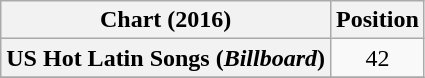<table class="wikitable plainrowheaders" style="text-align:center">
<tr>
<th scope="col">Chart (2016)</th>
<th scope="col">Position</th>
</tr>
<tr>
<th scope="row">US Hot Latin Songs (<em>Billboard</em>)</th>
<td>42</td>
</tr>
<tr>
</tr>
</table>
